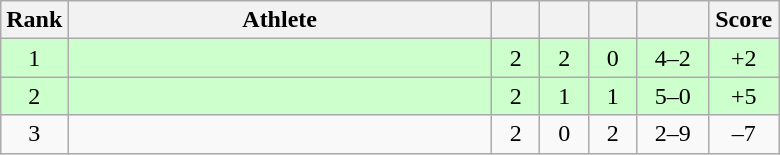<table class="wikitable" style="text-align: center;">
<tr>
<th width=25>Rank</th>
<th width=275>Athlete</th>
<th width=25></th>
<th width=25></th>
<th width=25></th>
<th width=40></th>
<th width=40>Score</th>
</tr>
<tr bgcolor=ccffcc>
<td>1</td>
<td align=left></td>
<td>2</td>
<td>2</td>
<td>0</td>
<td>4–2</td>
<td>+2</td>
</tr>
<tr bgcolor=ccffcc>
<td>2</td>
<td align=left></td>
<td>2</td>
<td>1</td>
<td>1</td>
<td>5–0</td>
<td>+5</td>
</tr>
<tr>
<td>3</td>
<td align=left></td>
<td>2</td>
<td>0</td>
<td>2</td>
<td>2–9</td>
<td>–7</td>
</tr>
</table>
